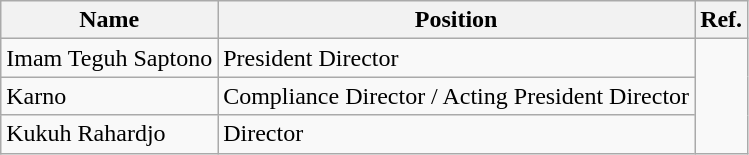<table class="wikitable">
<tr>
<th>Name</th>
<th>Position</th>
<th>Ref.</th>
</tr>
<tr>
<td>Imam Teguh Saptono</td>
<td>President Director</td>
<td rowspan="3"></td>
</tr>
<tr>
<td>Karno</td>
<td>Compliance Director / Acting President Director</td>
</tr>
<tr>
<td>Kukuh Rahardjo</td>
<td>Director</td>
</tr>
</table>
